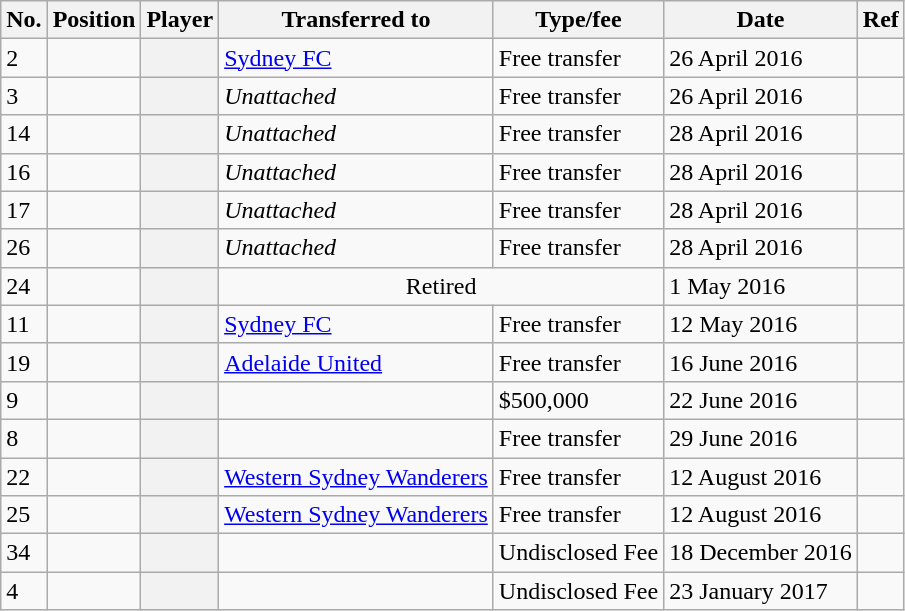<table class="wikitable plainrowheaders sortable" style="text-align:center; text-align:left">
<tr>
<th scope="col">No.</th>
<th scope="col">Position</th>
<th scope="col">Player</th>
<th scope="col">Transferred to</th>
<th scope="col">Type/fee</th>
<th scope="col">Date</th>
<th scope="col" class="unsortable">Ref</th>
</tr>
<tr>
<td>2</td>
<td></td>
<th scope="row"></th>
<td><a href='#'>Sydney FC</a></td>
<td>Free transfer</td>
<td>26 April 2016</td>
<td></td>
</tr>
<tr>
<td>3</td>
<td></td>
<th scope="row"></th>
<td><em>Unattached</em></td>
<td>Free transfer</td>
<td>26 April 2016</td>
<td></td>
</tr>
<tr>
<td>14</td>
<td></td>
<th scope="row"></th>
<td><em>Unattached</em></td>
<td>Free transfer</td>
<td>28 April 2016</td>
<td></td>
</tr>
<tr>
<td>16</td>
<td></td>
<th scope="row"></th>
<td><em>Unattached</em></td>
<td>Free transfer</td>
<td>28 April 2016</td>
<td></td>
</tr>
<tr>
<td>17</td>
<td></td>
<th scope="row"></th>
<td><em>Unattached</em></td>
<td>Free transfer</td>
<td>28 April 2016</td>
<td></td>
</tr>
<tr>
<td>26</td>
<td></td>
<th scope="row"></th>
<td><em>Unattached</em></td>
<td>Free transfer</td>
<td>28 April 2016</td>
<td></td>
</tr>
<tr>
<td>24</td>
<td></td>
<th scope="row"></th>
<td colspan="2" align=center>Retired</td>
<td>1 May 2016</td>
<td></td>
</tr>
<tr>
<td>11</td>
<td></td>
<th scope="row"></th>
<td><a href='#'>Sydney FC</a></td>
<td>Free transfer</td>
<td>12 May 2016</td>
<td></td>
</tr>
<tr>
<td>19</td>
<td></td>
<th scope="row"></th>
<td><a href='#'>Adelaide United</a></td>
<td>Free transfer</td>
<td>16 June 2016</td>
<td></td>
</tr>
<tr>
<td>9</td>
<td></td>
<th scope="row"></th>
<td></td>
<td>$500,000</td>
<td>22 June 2016</td>
<td></td>
</tr>
<tr>
<td>8</td>
<td></td>
<th scope="row"></th>
<td></td>
<td>Free transfer</td>
<td>29 June 2016</td>
<td></td>
</tr>
<tr>
<td>22</td>
<td></td>
<th scope="row"></th>
<td><a href='#'>Western Sydney Wanderers</a></td>
<td>Free transfer</td>
<td>12 August 2016</td>
<td></td>
</tr>
<tr>
<td>25</td>
<td></td>
<th scope="row"></th>
<td><a href='#'>Western Sydney Wanderers</a></td>
<td>Free transfer</td>
<td>12 August 2016</td>
<td></td>
</tr>
<tr>
<td>34</td>
<td></td>
<th scope="row"></th>
<td></td>
<td>Undisclosed Fee</td>
<td>18 December 2016</td>
<td></td>
</tr>
<tr>
<td>4</td>
<td></td>
<th scope="row"></th>
<td></td>
<td>Undisclosed Fee</td>
<td>23 January 2017</td>
<td></td>
</tr>
</table>
